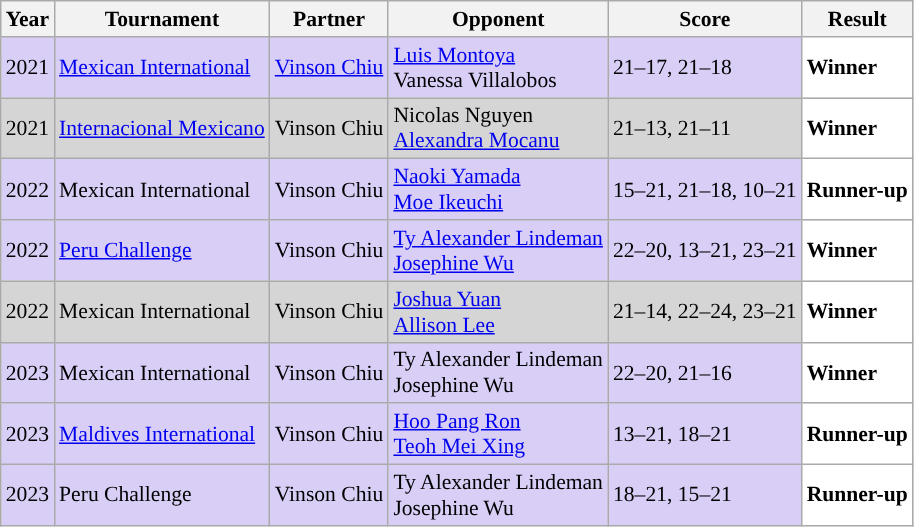<table class="sortable wikitable" style="font-size: 90%;">
<tr>
<th>Year</th>
<th>Tournament</th>
<th>Partner</th>
<th>Opponent</th>
<th>Score</th>
<th>Result</th>
</tr>
<tr style="background:#D8CEF6">
<td align="center">2021</td>
<td align="left"><a href='#'>Mexican International</a></td>
<td align="left"> <a href='#'>Vinson Chiu</a></td>
<td align="left"> <a href='#'>Luis Montoya</a><br> Vanessa Villalobos</td>
<td align="left">21–17, 21–18</td>
<td style="text-align:left; background:white"> <strong>Winner</strong></td>
</tr>
<tr style="background:#D5D5D5">
<td align="center">2021</td>
<td align="left"><a href='#'>Internacional Mexicano</a></td>
<td align="left"> Vinson Chiu</td>
<td align="left"> Nicolas Nguyen<br> <a href='#'>Alexandra Mocanu</a></td>
<td align="left">21–13, 21–11</td>
<td style="text-align:left; background:white"> <strong>Winner</strong></td>
</tr>
<tr style="background:#D8CEF6">
<td align="center">2022</td>
<td align="left">Mexican International</td>
<td align="left"> Vinson Chiu</td>
<td align="left"> <a href='#'>Naoki Yamada</a><br> <a href='#'>Moe Ikeuchi</a></td>
<td align="left">15–21, 21–18, 10–21</td>
<td style="text-align:left; background:white"> <strong>Runner-up</strong></td>
</tr>
<tr style="background:#D8CEF6">
<td align="center">2022</td>
<td align="left"><a href='#'>Peru Challenge</a></td>
<td align="left"> Vinson Chiu</td>
<td align="left"> <a href='#'>Ty Alexander Lindeman</a><br> <a href='#'>Josephine Wu</a></td>
<td align="left">22–20, 13–21, 23–21</td>
<td style="text-align:left; background:white"> <strong>Winner</strong></td>
</tr>
<tr style="background:#D5D5D5">
<td align="center">2022</td>
<td align="left">Mexican International</td>
<td align="left"> Vinson Chiu</td>
<td align="left"> <a href='#'>Joshua Yuan</a><br> <a href='#'>Allison Lee</a></td>
<td align="left">21–14, 22–24, 23–21</td>
<td style="text-align:left; background:white"> <strong>Winner</strong></td>
</tr>
<tr style="background:#D8CEF6">
<td align="center">2023</td>
<td align="left">Mexican International</td>
<td align="left"> Vinson Chiu</td>
<td align="left"> Ty Alexander Lindeman<br> Josephine Wu</td>
<td align="left">22–20, 21–16</td>
<td style="text-align:left; background:white"> <strong>Winner</strong></td>
</tr>
<tr style="background:#D8CEF6">
<td align="center">2023</td>
<td align="left"><a href='#'>Maldives International</a></td>
<td align="left"> Vinson Chiu</td>
<td align="left"> <a href='#'>Hoo Pang Ron</a><br> <a href='#'>Teoh Mei Xing</a></td>
<td align="left">13–21, 18–21</td>
<td style="text-align:left; background:white"> <strong>Runner-up</strong></td>
</tr>
<tr style="background:#D8CEF6">
<td align="center">2023</td>
<td align="left">Peru Challenge</td>
<td align="left"> Vinson Chiu</td>
<td align="left"> Ty Alexander Lindeman<br> Josephine Wu</td>
<td align="left">18–21, 15–21</td>
<td style="text-align:left; background:white"> <strong>Runner-up</strong></td>
</tr>
</table>
